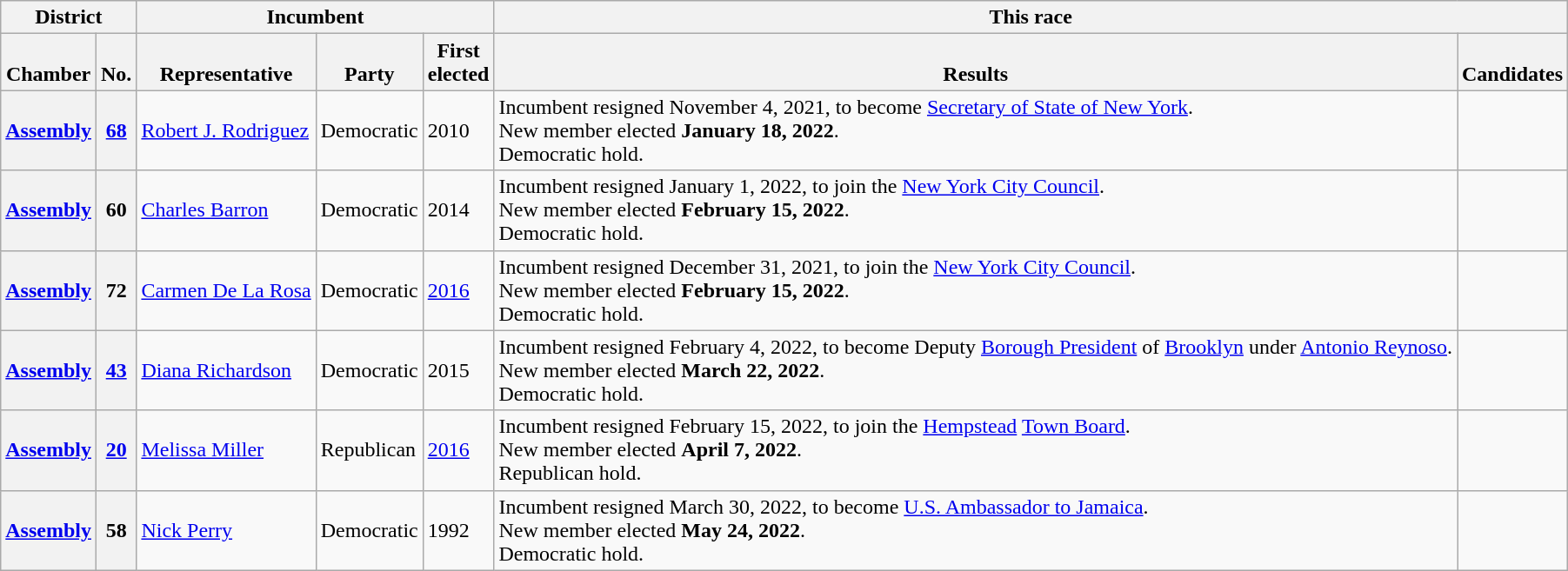<table class="wikitable sortable">
<tr valign=bottom>
<th colspan="2">District</th>
<th colspan="3">Incumbent</th>
<th colspan="2">This race</th>
</tr>
<tr valign=bottom>
<th>Chamber</th>
<th>No.</th>
<th>Representative</th>
<th>Party</th>
<th>First<br>elected</th>
<th>Results</th>
<th>Candidates</th>
</tr>
<tr>
<th><a href='#'>Assembly</a></th>
<th><a href='#'>68</a></th>
<td><a href='#'>Robert J. Rodriguez</a></td>
<td>Democratic</td>
<td>2010</td>
<td>Incumbent resigned November 4, 2021, to become <a href='#'>Secretary of State of New York</a>.<br>New member elected <strong>January 18, 2022</strong>.<br>Democratic hold.</td>
<td nowrap></td>
</tr>
<tr>
<th><a href='#'>Assembly</a></th>
<th>60</th>
<td><a href='#'>Charles Barron</a></td>
<td>Democratic</td>
<td>2014</td>
<td>Incumbent resigned January 1, 2022, to join the <a href='#'>New York City Council</a>.<br>New member elected <strong>February 15, 2022</strong>.<br>Democratic hold.</td>
<td nowrap></td>
</tr>
<tr>
<th><a href='#'>Assembly</a></th>
<th>72</th>
<td><a href='#'>Carmen De La Rosa</a></td>
<td>Democratic</td>
<td><a href='#'>2016</a></td>
<td>Incumbent resigned December 31, 2021, to join the <a href='#'>New York City Council</a>.<br>New member elected <strong>February 15, 2022</strong>.<br>Democratic hold.</td>
<td nowrap></td>
</tr>
<tr>
<th><a href='#'>Assembly</a></th>
<th><a href='#'>43</a></th>
<td><a href='#'>Diana Richardson</a></td>
<td>Democratic</td>
<td>2015<br></td>
<td>Incumbent resigned February 4, 2022, to become Deputy <a href='#'>Borough President</a> of <a href='#'>Brooklyn</a> under <a href='#'>Antonio Reynoso</a>.<br>New member elected <strong>March 22, 2022</strong>.<br>Democratic hold.</td>
<td nowrap></td>
</tr>
<tr>
<th><a href='#'>Assembly</a></th>
<th><a href='#'>20</a></th>
<td><a href='#'>Melissa Miller</a></td>
<td>Republican</td>
<td><a href='#'>2016</a></td>
<td>Incumbent resigned February 15, 2022, to join the <a href='#'>Hempstead</a> <a href='#'>Town Board</a>.<br>New member elected <strong>April 7, 2022</strong>.<br>Republican hold.</td>
<td nowrap></td>
</tr>
<tr>
<th><a href='#'>Assembly</a></th>
<th>58</th>
<td><a href='#'>Nick Perry</a></td>
<td>Democratic</td>
<td>1992</td>
<td>Incumbent resigned March 30, 2022, to become <a href='#'>U.S. Ambassador to Jamaica</a>.<br>New member elected <strong>May 24, 2022</strong>.<br>Democratic hold.</td>
<td nowrap></td>
</tr>
</table>
